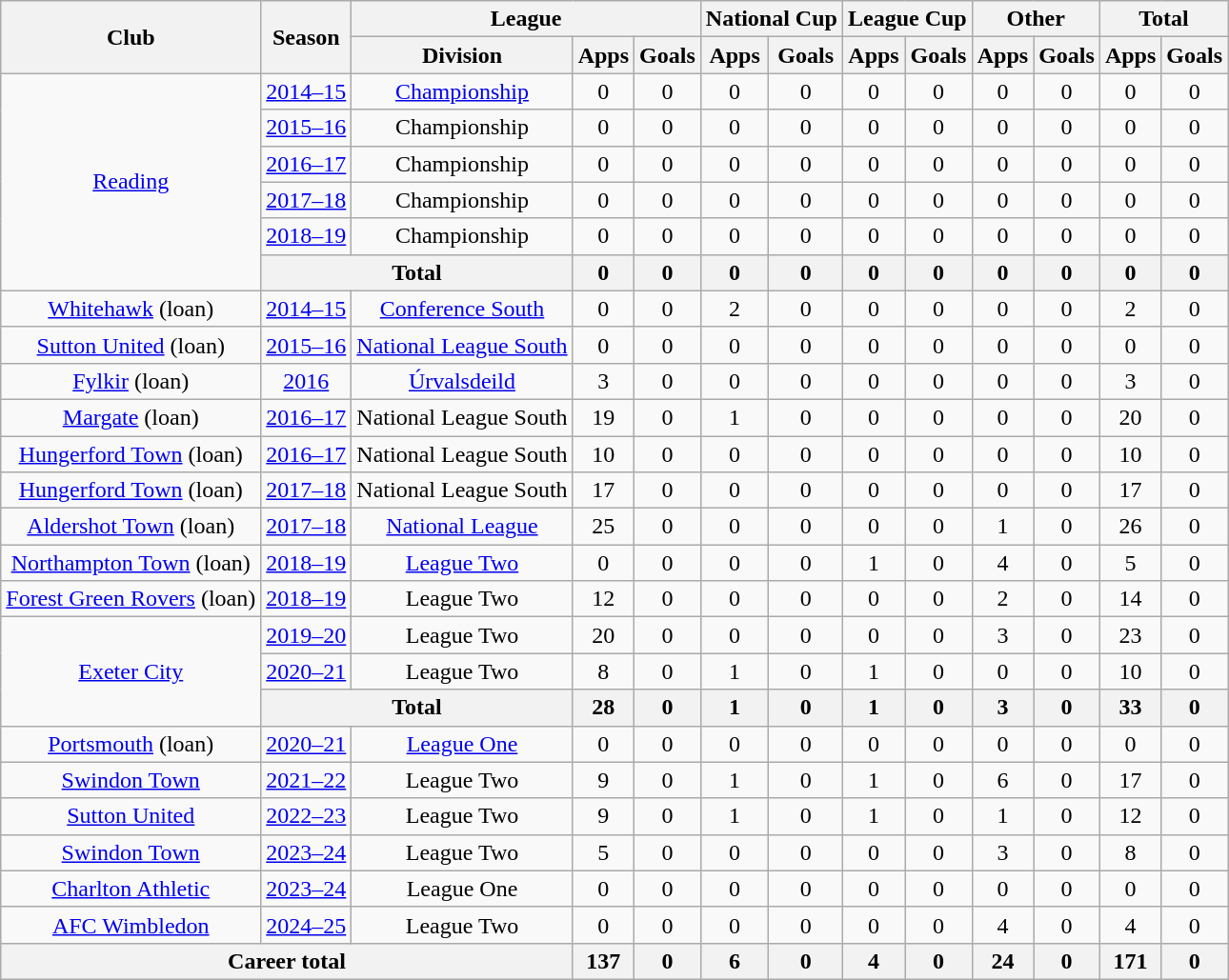<table class=wikitable style=text-align:center>
<tr>
<th rowspan=2>Club</th>
<th rowspan=2>Season</th>
<th colspan=3>League</th>
<th colspan=2>National Cup</th>
<th colspan=2>League Cup</th>
<th colspan=2>Other</th>
<th colspan=2>Total</th>
</tr>
<tr>
<th>Division</th>
<th>Apps</th>
<th>Goals</th>
<th>Apps</th>
<th>Goals</th>
<th>Apps</th>
<th>Goals</th>
<th>Apps</th>
<th>Goals</th>
<th>Apps</th>
<th>Goals</th>
</tr>
<tr>
<td rowspan=6><a href='#'>Reading</a></td>
<td><a href='#'>2014–15</a></td>
<td><a href='#'>Championship</a></td>
<td>0</td>
<td>0</td>
<td>0</td>
<td>0</td>
<td>0</td>
<td>0</td>
<td>0</td>
<td>0</td>
<td>0</td>
<td>0</td>
</tr>
<tr>
<td><a href='#'>2015–16</a></td>
<td>Championship</td>
<td>0</td>
<td>0</td>
<td>0</td>
<td>0</td>
<td>0</td>
<td>0</td>
<td>0</td>
<td>0</td>
<td>0</td>
<td>0</td>
</tr>
<tr>
<td><a href='#'>2016–17</a></td>
<td>Championship</td>
<td>0</td>
<td>0</td>
<td>0</td>
<td>0</td>
<td>0</td>
<td>0</td>
<td>0</td>
<td>0</td>
<td>0</td>
<td>0</td>
</tr>
<tr>
<td><a href='#'>2017–18</a></td>
<td>Championship</td>
<td>0</td>
<td>0</td>
<td>0</td>
<td>0</td>
<td>0</td>
<td>0</td>
<td>0</td>
<td>0</td>
<td>0</td>
<td>0</td>
</tr>
<tr>
<td><a href='#'>2018–19</a></td>
<td>Championship</td>
<td>0</td>
<td>0</td>
<td>0</td>
<td>0</td>
<td>0</td>
<td>0</td>
<td>0</td>
<td>0</td>
<td>0</td>
<td>0</td>
</tr>
<tr>
<th colspan=2>Total</th>
<th>0</th>
<th>0</th>
<th>0</th>
<th>0</th>
<th>0</th>
<th>0</th>
<th>0</th>
<th>0</th>
<th>0</th>
<th>0</th>
</tr>
<tr>
<td><a href='#'>Whitehawk</a> (loan)</td>
<td><a href='#'>2014–15</a></td>
<td><a href='#'>Conference South</a></td>
<td>0</td>
<td>0</td>
<td>2</td>
<td>0</td>
<td>0</td>
<td>0</td>
<td>0</td>
<td>0</td>
<td>2</td>
<td>0</td>
</tr>
<tr>
<td><a href='#'>Sutton United</a> (loan)</td>
<td><a href='#'>2015–16</a></td>
<td><a href='#'>National League South</a></td>
<td>0</td>
<td>0</td>
<td>0</td>
<td>0</td>
<td>0</td>
<td>0</td>
<td>0</td>
<td>0</td>
<td>0</td>
<td>0</td>
</tr>
<tr>
<td><a href='#'>Fylkir</a> (loan)</td>
<td><a href='#'>2016</a></td>
<td><a href='#'>Úrvalsdeild</a></td>
<td>3</td>
<td>0</td>
<td>0</td>
<td>0</td>
<td>0</td>
<td>0</td>
<td>0</td>
<td>0</td>
<td>3</td>
<td>0</td>
</tr>
<tr>
<td><a href='#'>Margate</a> (loan)</td>
<td><a href='#'>2016–17</a></td>
<td>National League South</td>
<td>19</td>
<td>0</td>
<td>1</td>
<td>0</td>
<td>0</td>
<td>0</td>
<td>0</td>
<td>0</td>
<td>20</td>
<td>0</td>
</tr>
<tr>
<td><a href='#'>Hungerford Town</a> (loan)</td>
<td><a href='#'>2016–17</a></td>
<td>National League South</td>
<td>10</td>
<td>0</td>
<td>0</td>
<td>0</td>
<td>0</td>
<td>0</td>
<td>0</td>
<td>0</td>
<td>10</td>
<td>0</td>
</tr>
<tr>
<td><a href='#'>Hungerford Town</a> (loan)</td>
<td><a href='#'>2017–18</a></td>
<td>National League South</td>
<td>17</td>
<td>0</td>
<td>0</td>
<td>0</td>
<td>0</td>
<td>0</td>
<td>0</td>
<td>0</td>
<td>17</td>
<td>0</td>
</tr>
<tr>
<td><a href='#'>Aldershot Town</a> (loan)</td>
<td><a href='#'>2017–18</a></td>
<td><a href='#'>National League</a></td>
<td>25</td>
<td>0</td>
<td>0</td>
<td>0</td>
<td>0</td>
<td>0</td>
<td>1</td>
<td>0</td>
<td>26</td>
<td>0</td>
</tr>
<tr>
<td><a href='#'>Northampton Town</a> (loan)</td>
<td><a href='#'>2018–19</a></td>
<td><a href='#'>League Two</a></td>
<td>0</td>
<td>0</td>
<td>0</td>
<td>0</td>
<td>1</td>
<td>0</td>
<td>4</td>
<td>0</td>
<td>5</td>
<td>0</td>
</tr>
<tr>
<td><a href='#'>Forest Green Rovers</a> (loan)</td>
<td><a href='#'>2018–19</a></td>
<td>League Two</td>
<td>12</td>
<td>0</td>
<td>0</td>
<td>0</td>
<td>0</td>
<td>0</td>
<td>2</td>
<td>0</td>
<td>14</td>
<td>0</td>
</tr>
<tr>
<td rowspan=3><a href='#'>Exeter City</a></td>
<td><a href='#'>2019–20</a></td>
<td>League Two</td>
<td>20</td>
<td>0</td>
<td>0</td>
<td>0</td>
<td>0</td>
<td>0</td>
<td>3</td>
<td>0</td>
<td>23</td>
<td>0</td>
</tr>
<tr>
<td><a href='#'>2020–21</a></td>
<td>League Two</td>
<td>8</td>
<td>0</td>
<td>1</td>
<td>0</td>
<td>1</td>
<td>0</td>
<td>0</td>
<td>0</td>
<td>10</td>
<td>0</td>
</tr>
<tr>
<th colspan=2>Total</th>
<th>28</th>
<th>0</th>
<th>1</th>
<th>0</th>
<th>1</th>
<th>0</th>
<th>3</th>
<th>0</th>
<th>33</th>
<th>0</th>
</tr>
<tr>
<td><a href='#'>Portsmouth</a> (loan)</td>
<td><a href='#'>2020–21</a></td>
<td><a href='#'>League One</a></td>
<td>0</td>
<td>0</td>
<td>0</td>
<td>0</td>
<td>0</td>
<td>0</td>
<td>0</td>
<td>0</td>
<td>0</td>
<td>0</td>
</tr>
<tr>
<td><a href='#'>Swindon Town</a></td>
<td><a href='#'>2021–22</a></td>
<td>League Two</td>
<td>9</td>
<td>0</td>
<td>1</td>
<td>0</td>
<td>1</td>
<td>0</td>
<td>6</td>
<td>0</td>
<td>17</td>
<td>0</td>
</tr>
<tr>
<td><a href='#'>Sutton United</a></td>
<td><a href='#'>2022–23</a></td>
<td>League Two</td>
<td>9</td>
<td>0</td>
<td>1</td>
<td>0</td>
<td>1</td>
<td>0</td>
<td>1</td>
<td>0</td>
<td>12</td>
<td>0</td>
</tr>
<tr>
<td><a href='#'>Swindon Town</a></td>
<td><a href='#'>2023–24</a></td>
<td>League Two</td>
<td>5</td>
<td>0</td>
<td>0</td>
<td>0</td>
<td>0</td>
<td>0</td>
<td>3</td>
<td>0</td>
<td>8</td>
<td>0</td>
</tr>
<tr>
<td><a href='#'>Charlton Athletic</a></td>
<td><a href='#'>2023–24</a></td>
<td>League One</td>
<td>0</td>
<td>0</td>
<td>0</td>
<td>0</td>
<td>0</td>
<td>0</td>
<td>0</td>
<td>0</td>
<td>0</td>
<td>0</td>
</tr>
<tr>
<td><a href='#'>AFC Wimbledon</a></td>
<td><a href='#'>2024–25</a></td>
<td>League Two</td>
<td>0</td>
<td>0</td>
<td>0</td>
<td>0</td>
<td>0</td>
<td>0</td>
<td>4</td>
<td>0</td>
<td>4</td>
<td>0</td>
</tr>
<tr>
<th colspan=3>Career total</th>
<th>137</th>
<th>0</th>
<th>6</th>
<th>0</th>
<th>4</th>
<th>0</th>
<th>24</th>
<th>0</th>
<th>171</th>
<th>0</th>
</tr>
</table>
